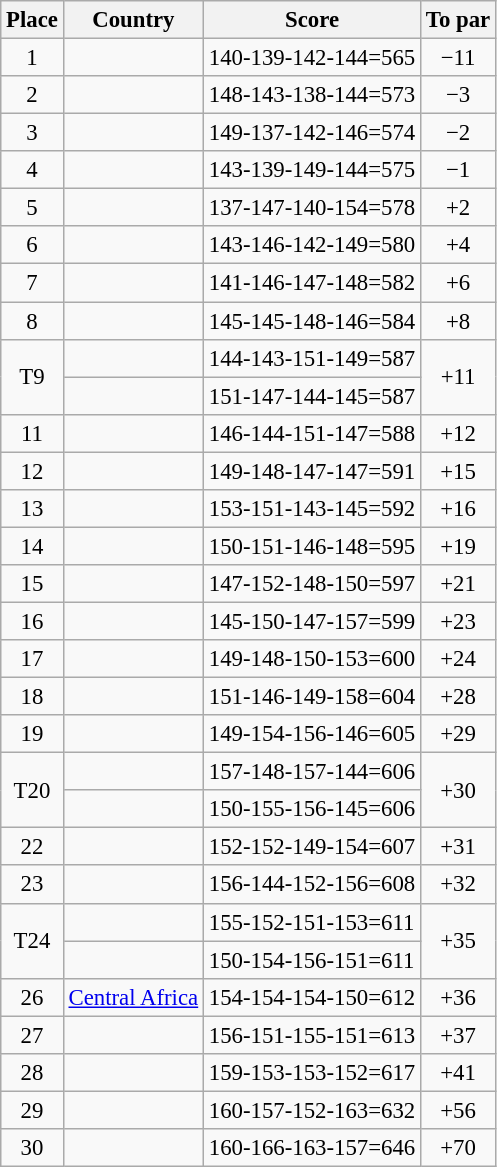<table class="wikitable" style="font-size:95%;">
<tr>
<th>Place</th>
<th>Country</th>
<th>Score</th>
<th>To par</th>
</tr>
<tr>
<td align=center>1</td>
<td></td>
<td>140-139-142-144=565</td>
<td align=center>−11</td>
</tr>
<tr>
<td align=center>2</td>
<td></td>
<td>148-143-138-144=573</td>
<td align=center>−3</td>
</tr>
<tr>
<td align=center>3</td>
<td></td>
<td>149-137-142-146=574</td>
<td align=center>−2</td>
</tr>
<tr>
<td align=center>4</td>
<td></td>
<td>143-139-149-144=575</td>
<td align=center>−1</td>
</tr>
<tr>
<td align=center>5</td>
<td></td>
<td>137-147-140-154=578</td>
<td align=center>+2</td>
</tr>
<tr>
<td align=center>6</td>
<td></td>
<td>143-146-142-149=580</td>
<td align=center>+4</td>
</tr>
<tr>
<td align=center>7</td>
<td></td>
<td>141-146-147-148=582</td>
<td align=center>+6</td>
</tr>
<tr>
<td align=center>8</td>
<td></td>
<td>145-145-148-146=584</td>
<td align=center>+8</td>
</tr>
<tr>
<td align=center rowspan=2>T9</td>
<td></td>
<td>144-143-151-149=587</td>
<td align=center rowspan=2>+11</td>
</tr>
<tr>
<td></td>
<td>151-147-144-145=587</td>
</tr>
<tr>
<td align=center>11</td>
<td></td>
<td>146-144-151-147=588</td>
<td align=center>+12</td>
</tr>
<tr>
<td align=center>12</td>
<td></td>
<td>149-148-147-147=591</td>
<td align=center>+15</td>
</tr>
<tr>
<td align=center>13</td>
<td></td>
<td>153-151-143-145=592</td>
<td align=center>+16</td>
</tr>
<tr>
<td align=center>14</td>
<td></td>
<td>150-151-146-148=595</td>
<td align=center>+19</td>
</tr>
<tr>
<td align=center>15</td>
<td></td>
<td>147-152-148-150=597</td>
<td align=center>+21</td>
</tr>
<tr>
<td align=center>16</td>
<td></td>
<td>145-150-147-157=599</td>
<td align=center>+23</td>
</tr>
<tr>
<td align=center>17</td>
<td></td>
<td>149-148-150-153=600</td>
<td align=center>+24</td>
</tr>
<tr>
<td align=center>18</td>
<td></td>
<td>151-146-149-158=604</td>
<td align=center>+28</td>
</tr>
<tr>
<td align=center>19</td>
<td></td>
<td>149-154-156-146=605</td>
<td align=center>+29</td>
</tr>
<tr>
<td align=center rowspan=2>T20</td>
<td></td>
<td>157-148-157-144=606</td>
<td align=center rowspan=2>+30</td>
</tr>
<tr>
<td></td>
<td>150-155-156-145=606</td>
</tr>
<tr>
<td align=center>22</td>
<td></td>
<td>152-152-149-154=607</td>
<td align=center>+31</td>
</tr>
<tr>
<td align=center>23</td>
<td></td>
<td>156-144-152-156=608</td>
<td align=center>+32</td>
</tr>
<tr>
<td align=center rowspan=2>T24</td>
<td></td>
<td>155-152-151-153=611</td>
<td align=center rowspan=2>+35</td>
</tr>
<tr>
<td></td>
<td>150-154-156-151=611</td>
</tr>
<tr>
<td align=center>26</td>
<td><a href='#'>Central Africa</a></td>
<td>154-154-154-150=612</td>
<td align=center>+36</td>
</tr>
<tr>
<td align=center>27</td>
<td></td>
<td>156-151-155-151=613</td>
<td align=center>+37</td>
</tr>
<tr>
<td align=center>28</td>
<td></td>
<td>159-153-153-152=617</td>
<td align=center>+41</td>
</tr>
<tr>
<td align=center>29</td>
<td></td>
<td>160-157-152-163=632</td>
<td align=center>+56</td>
</tr>
<tr>
<td align=center>30</td>
<td></td>
<td>160-166-163-157=646</td>
<td align=center>+70</td>
</tr>
</table>
